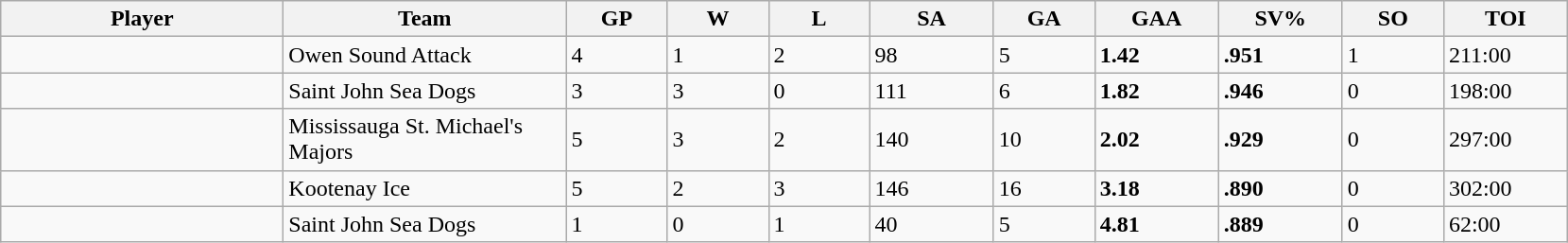<table class="wikitable sortable">
<tr>
<th style="width:12em">Player</th>
<th style="width:12em">Team</th>
<th style="width:4em">GP</th>
<th style="width:4em">W</th>
<th style="width:4em">L</th>
<th style="width:5em">SA</th>
<th style="width:4em">GA</th>
<th style="width:5em">GAA</th>
<th style="width:5em">SV%</th>
<th style="width:4em">SO</th>
<th style="width:5em">TOI</th>
</tr>
<tr>
<td></td>
<td>Owen Sound Attack</td>
<td>4</td>
<td>1</td>
<td>2</td>
<td>98</td>
<td>5</td>
<td><strong>1.42</strong></td>
<td><strong>.951</strong></td>
<td>1</td>
<td>211:00</td>
</tr>
<tr>
<td></td>
<td>Saint John Sea Dogs</td>
<td>3</td>
<td>3</td>
<td>0</td>
<td>111</td>
<td>6</td>
<td><strong>1.82</strong></td>
<td><strong>.946</strong></td>
<td>0</td>
<td>198:00</td>
</tr>
<tr>
<td></td>
<td>Mississauga St. Michael's Majors</td>
<td>5</td>
<td>3</td>
<td>2</td>
<td>140</td>
<td>10</td>
<td><strong>2.02</strong></td>
<td><strong>.929</strong></td>
<td>0</td>
<td>297:00</td>
</tr>
<tr>
<td></td>
<td>Kootenay Ice</td>
<td>5</td>
<td>2</td>
<td>3</td>
<td>146</td>
<td>16</td>
<td><strong>3.18</strong></td>
<td><strong>.890</strong></td>
<td>0</td>
<td>302:00</td>
</tr>
<tr>
<td></td>
<td>Saint John Sea Dogs</td>
<td>1</td>
<td>0</td>
<td>1</td>
<td>40</td>
<td>5</td>
<td><strong>4.81</strong></td>
<td><strong>.889</strong></td>
<td>0</td>
<td>62:00</td>
</tr>
</table>
